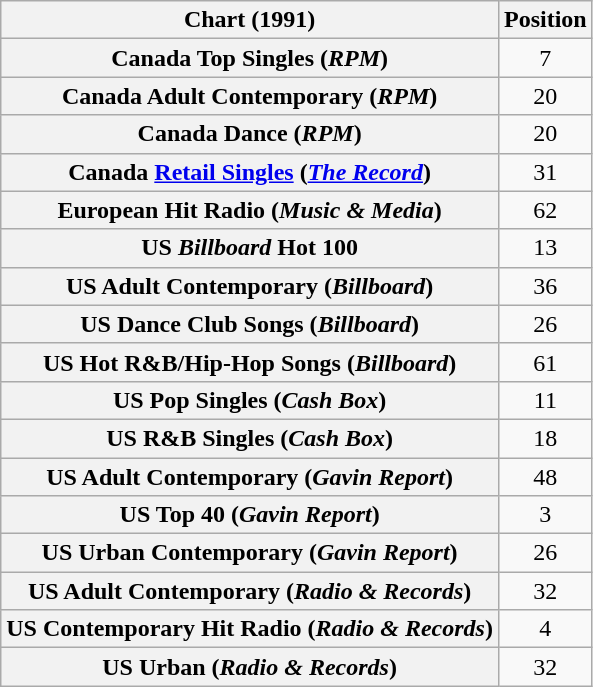<table class="wikitable sortable plainrowheaders" style="text-align:center;">
<tr>
<th scope="col">Chart (1991)</th>
<th scope="col">Position</th>
</tr>
<tr>
<th scope="row">Canada Top Singles (<em>RPM</em>)</th>
<td>7</td>
</tr>
<tr>
<th scope="row">Canada Adult Contemporary (<em>RPM</em>)</th>
<td>20</td>
</tr>
<tr>
<th scope="row">Canada Dance (<em>RPM</em>)</th>
<td>20</td>
</tr>
<tr>
<th scope="row">Canada <a href='#'>Retail Singles</a> (<em><a href='#'>The Record</a></em>)</th>
<td>31</td>
</tr>
<tr>
<th scope="row">European Hit Radio (<em>Music & Media</em>)</th>
<td>62</td>
</tr>
<tr>
<th scope="row">US <em>Billboard</em> Hot 100</th>
<td>13</td>
</tr>
<tr>
<th scope="row">US Adult Contemporary (<em>Billboard</em>)</th>
<td>36</td>
</tr>
<tr>
<th scope="row">US Dance Club Songs (<em>Billboard</em>)</th>
<td>26</td>
</tr>
<tr>
<th scope="row">US Hot R&B/Hip-Hop Songs (<em>Billboard</em>)</th>
<td>61</td>
</tr>
<tr>
<th scope="row">US Pop Singles (<em>Cash Box</em>)</th>
<td>11</td>
</tr>
<tr>
<th scope="row">US R&B Singles (<em>Cash Box</em>)</th>
<td>18</td>
</tr>
<tr>
<th scope="row">US Adult Contemporary (<em>Gavin Report</em>)</th>
<td>48</td>
</tr>
<tr>
<th scope="row">US Top 40 (<em>Gavin Report</em>)</th>
<td>3</td>
</tr>
<tr>
<th scope="row">US Urban Contemporary (<em>Gavin Report</em>)</th>
<td>26</td>
</tr>
<tr>
<th scope="row">US Adult Contemporary (<em>Radio & Records</em>)</th>
<td>32</td>
</tr>
<tr>
<th scope="row">US Contemporary Hit Radio (<em>Radio & Records</em>)</th>
<td>4</td>
</tr>
<tr>
<th scope="row">US Urban (<em>Radio & Records</em>)</th>
<td>32</td>
</tr>
</table>
